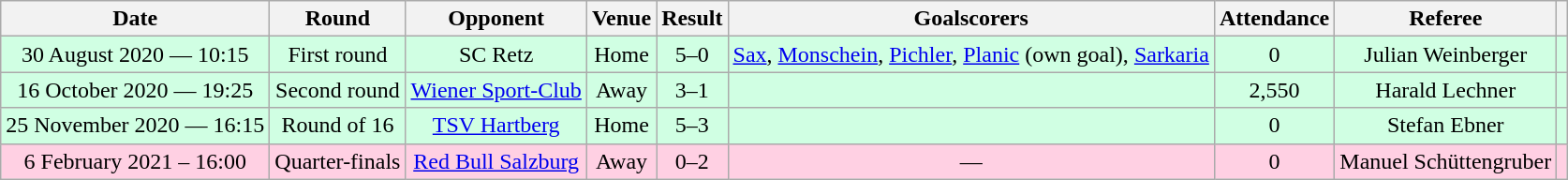<table class="wikitable" Style="text-align: center">
<tr>
<th>Date</th>
<th>Round</th>
<th>Opponent</th>
<th>Venue</th>
<th>Result<br></th>
<th>Goalscorers</th>
<th>Attendance</th>
<th>Referee</th>
<th></th>
</tr>
<tr style="background:#d0ffe3">
<td>30 August 2020 — 10:15</td>
<td>First round</td>
<td>SC Retz</td>
<td>Home</td>
<td>5–0</td>
<td><a href='#'>Sax</a>, <a href='#'>Monschein</a>, <a href='#'>Pichler</a>, <a href='#'>Planic</a> (own goal), <a href='#'>Sarkaria</a></td>
<td>0</td>
<td>Julian Weinberger</td>
<td></td>
</tr>
<tr style="background:#d0ffe3">
<td>16 October 2020 — 19:25</td>
<td>Second round</td>
<td><a href='#'>Wiener Sport-Club</a></td>
<td>Away</td>
<td>3–1</td>
<td></td>
<td>2,550</td>
<td>Harald Lechner</td>
<td></td>
</tr>
<tr style="background:#d0ffe3">
<td>25 November 2020 — 16:15</td>
<td>Round of 16</td>
<td><a href='#'>TSV Hartberg</a></td>
<td>Home</td>
<td>5–3</td>
<td></td>
<td>0</td>
<td>Stefan Ebner</td>
<td></td>
</tr>
<tr style="background:#ffd0e3">
<td>6 February 2021 – 16:00</td>
<td>Quarter-finals</td>
<td><a href='#'>Red Bull Salzburg</a></td>
<td>Away</td>
<td>0–2</td>
<td>—</td>
<td>0</td>
<td>Manuel Schüttengruber</td>
<td></td>
</tr>
</table>
